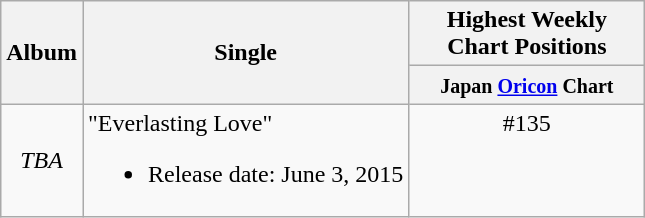<table class="wikitable">
<tr>
<th style="text-align:center;" rowspan="2">Album</th>
<th style="text-align:center;" rowspan="2">Single</th>
<th style="text-align:center; width:150px;">Highest Weekly Chart Positions</th>
</tr>
<tr>
<th 18 style="vertical-align:top; text-align:center; width:150px;"><small>Japan <a href='#'>Oricon</a> Chart</small></th>
</tr>
<tr>
<td style="text-align:center;" rowspan="1"><em>TBA</em></td>
<td>"Everlasting Love"<br><ul><li>Release date: June 3, 2015</li></ul></td>
<td style="text-align:center; vertical-align:top;">#135</td>
</tr>
</table>
